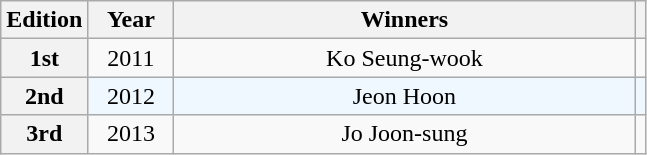<table class="wikitable plainrowheaders" style="text-align: center">
<tr>
<th scope="col" width="50">Edition</th>
<th scope="col" width="50">Year</th>
<th scope="col" width="300">Winners</th>
<th scope="col"></th>
</tr>
<tr>
<th scope="row" style="text-align:center">1st</th>
<td>2011</td>
<td>Ko Seung-wook</td>
<td></td>
</tr>
<tr style="background:#F0F8FF">
<th scope="row" style="text-align:center">2nd</th>
<td>2012</td>
<td>Jeon Hoon</td>
<td></td>
</tr>
<tr>
<th scope="row" style="text-align:center">3rd</th>
<td>2013</td>
<td>Jo Joon-sung</td>
<td></td>
</tr>
</table>
